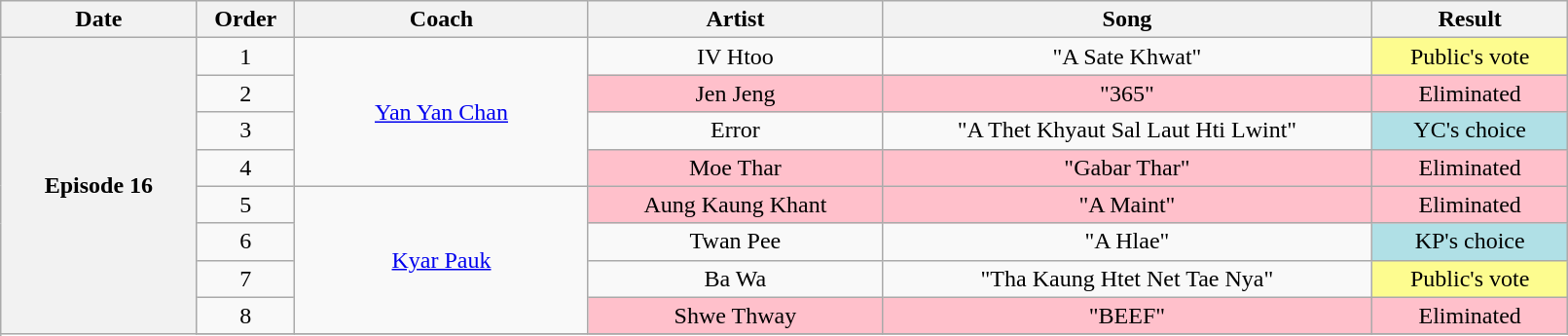<table class="wikitable" style="text-align:center; width:85%;">
<tr>
<th width="10%">Date</th>
<th width="05%">Order</th>
<th width="15%">Coach</th>
<th width="15%">Artist</th>
<th width="25%">Song</th>
<th width="10%">Result</th>
</tr>
<tr>
<th rowspan="12" scope="row">Episode 16<br></th>
<td>1</td>
<td rowspan="4"><a href='#'>Yan Yan Chan</a></td>
<td>IV Htoo</td>
<td>"A Sate Khwat"</td>
<td style="background:#fdfc8f;">Public's vote</td>
</tr>
<tr>
<td>2</td>
<td style="background:pink;">Jen Jeng</td>
<td style="background:pink;">"365"</td>
<td style="background:pink;">Eliminated</td>
</tr>
<tr>
<td>3</td>
<td>Error</td>
<td>"A Thet Khyaut Sal Laut Hti Lwint"</td>
<td style="background:#B0E0E6;">YC's choice</td>
</tr>
<tr>
<td>4</td>
<td style="background:pink;">Moe Thar</td>
<td style="background:pink;">"Gabar Thar"</td>
<td style="background:pink;">Eliminated</td>
</tr>
<tr>
<td>5</td>
<td rowspan="4"><a href='#'>Kyar Pauk</a></td>
<td style="background:pink;">Aung Kaung Khant</td>
<td style="background:pink;">"A Maint"</td>
<td style="background:pink;">Eliminated</td>
</tr>
<tr>
<td>6</td>
<td>Twan Pee</td>
<td>"A Hlae"</td>
<td style="background:#B0E0E6;">KP's choice</td>
</tr>
<tr>
<td>7</td>
<td>Ba Wa</td>
<td>"Tha Kaung Htet Net Tae Nya"</td>
<td style="background:#fdfc8f;">Public's vote</td>
</tr>
<tr>
<td>8</td>
<td style="background:pink;">Shwe Thway</td>
<td style="background:pink;">"BEEF"</td>
<td style="background:pink;">Eliminated</td>
</tr>
<tr>
</tr>
</table>
